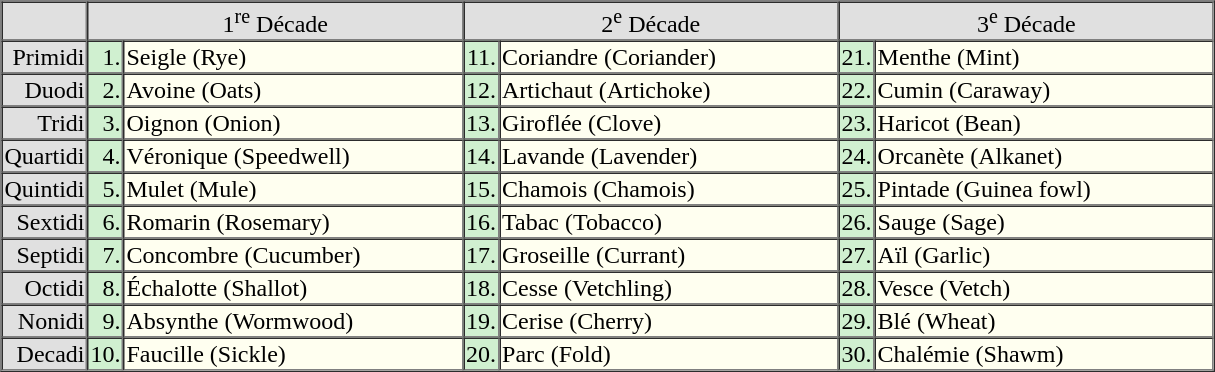<table border="1" cellspacing="0" cellpadding="1">
<tr bgcolor=#e0e0e0>
<td ALIGN="right"> </td>
<td ALIGN="center" colspan=2>1<sup>re</sup> Décade</td>
<td ALIGN="center" colspan=2>2<sup>e</sup> Décade</td>
<td ALIGN="center" colspan=2>3<sup>e</sup> Décade</td>
</tr>
<tr>
<td ALIGN="right" bgcolor=#e0e0e0>Primidi</td>
<td ALIGN="right" bgcolor=#d0f0d0>1.</td>
<td ALIGN="left"  bgcolor=#fffff0 width=28%>Seigle (Rye)</td>
<td ALIGN="right" bgcolor=#d0f0d0>11.</td>
<td ALIGN="left"  bgcolor=#fffff0 width=28%>Coriandre (Coriander)</td>
<td ALIGN="right" bgcolor=#d0f0d0>21.</td>
<td ALIGN="left"  bgcolor=#fffff0 width=28%>Menthe (Mint)</td>
</tr>
<tr>
<td ALIGN="right" bgcolor=#e0e0e0>Duodi</td>
<td ALIGN="right" bgcolor=#d0f0d0>2.</td>
<td ALIGN="left"  bgcolor=#fffff0>Avoine (Oats)</td>
<td ALIGN="right" bgcolor=#d0f0d0>12.</td>
<td ALIGN="left"  bgcolor=#fffff0>Artichaut (Artichoke)</td>
<td ALIGN="right" bgcolor=#d0f0d0>22.</td>
<td ALIGN="left"  bgcolor=#fffff0>Cumin (Caraway)</td>
</tr>
<tr>
<td ALIGN="right" bgcolor=#e0e0e0>Tridi</td>
<td ALIGN="right" bgcolor=#d0f0d0>3.</td>
<td ALIGN="left"  bgcolor=#fffff0>Oignon (Onion)</td>
<td ALIGN="right" bgcolor=#d0f0d0>13.</td>
<td ALIGN="left"  bgcolor=#fffff0>Giroflée (Clove)</td>
<td ALIGN="right" bgcolor=#d0f0d0>23.</td>
<td ALIGN="left"  bgcolor=#fffff0>Haricot (Bean)</td>
</tr>
<tr>
<td ALIGN="right" bgcolor=#e0e0e0>Quartidi</td>
<td ALIGN="right" bgcolor=#d0f0d0>4.</td>
<td ALIGN="left"  bgcolor=#fffff0>Véronique (Speedwell)</td>
<td ALIGN="right" bgcolor=#d0f0d0>14.</td>
<td ALIGN="left"  bgcolor=#fffff0>Lavande (Lavender)</td>
<td ALIGN="right" bgcolor=#d0f0d0>24.</td>
<td ALIGN="left"  bgcolor=#fffff0>Orcanète (Alkanet)</td>
</tr>
<tr>
<td ALIGN="right" bgcolor=#e0e0e0><span>Quintidi</span></td>
<td ALIGN="right" bgcolor=#d0f0d0><span> 5.</span></td>
<td ALIGN="left"  bgcolor=#fffff0><span>Mulet (Mule)</span></td>
<td ALIGN="right" bgcolor=#d0f0d0><span>15.</span></td>
<td ALIGN="left"  bgcolor=#fffff0><span>Chamois (Chamois)</span></td>
<td ALIGN="right" bgcolor=#d0f0d0><span>25.</span></td>
<td ALIGN="left"  bgcolor=#fffff0><span>Pintade (Guinea fowl)</span></td>
</tr>
<tr>
<td ALIGN="right" bgcolor=#e0e0e0>Sextidi</td>
<td ALIGN="right" bgcolor=#d0f0d0>6.</td>
<td ALIGN="left"  bgcolor=#fffff0>Romarin (Rosemary)</td>
<td ALIGN="right" bgcolor=#d0f0d0>16.</td>
<td ALIGN="left"  bgcolor=#fffff0>Tabac (Tobacco)</td>
<td ALIGN="right" bgcolor=#d0f0d0>26.</td>
<td ALIGN="left"  bgcolor=#fffff0>Sauge (Sage)</td>
</tr>
<tr>
<td ALIGN="right" bgcolor=#e0e0e0>Septidi</td>
<td ALIGN="right" bgcolor=#d0f0d0>7.</td>
<td ALIGN="left"  bgcolor=#fffff0>Concombre (Cucumber)</td>
<td ALIGN="right" bgcolor=#d0f0d0>17.</td>
<td ALIGN="left"  bgcolor=#fffff0>Groseille (Currant)</td>
<td ALIGN="right" bgcolor=#d0f0d0>27.</td>
<td ALIGN="left"  bgcolor=#fffff0>Aïl (Garlic)</td>
</tr>
<tr>
<td ALIGN="right" bgcolor=#e0e0e0>Octidi</td>
<td ALIGN="right" bgcolor=#d0f0d0>8.</td>
<td ALIGN="left"  bgcolor=#fffff0>Échalotte (Shallot)</td>
<td ALIGN="right" bgcolor=#d0f0d0>18.</td>
<td ALIGN="left"  bgcolor=#fffff0>Cesse (Vetchling)</td>
<td ALIGN="right" bgcolor=#d0f0d0>28.</td>
<td ALIGN="left"  bgcolor=#fffff0>Vesce (Vetch)</td>
</tr>
<tr>
<td ALIGN="right" bgcolor=#e0e0e0>Nonidi</td>
<td ALIGN="right" bgcolor=#d0f0d0>9.</td>
<td ALIGN="left"  bgcolor=#fffff0>Absynthe (Wormwood)</td>
<td ALIGN="right" bgcolor=#d0f0d0>19.</td>
<td ALIGN="left"  bgcolor=#fffff0>Cerise (Cherry)</td>
<td ALIGN="right" bgcolor=#d0f0d0>29.</td>
<td ALIGN="left"  bgcolor=#fffff0>Blé (Wheat)</td>
</tr>
<tr>
<td ALIGN="right" bgcolor=#e0e0e0><span>Decadi</span></td>
<td ALIGN="right" bgcolor=#d0f0d0><span>10.</span></td>
<td ALIGN="left"  bgcolor=#fffff0><span>Faucille (Sickle)</span></td>
<td ALIGN="right" bgcolor=#d0f0d0><span>20.</span></td>
<td ALIGN="left"  bgcolor=#fffff0><span>Parc (Fold)</span></td>
<td ALIGN="right" bgcolor=#d0f0d0><span>30.</span></td>
<td ALIGN="left"  bgcolor=#fffff0><span>Chalémie (Shawm)</span></td>
</tr>
</table>
